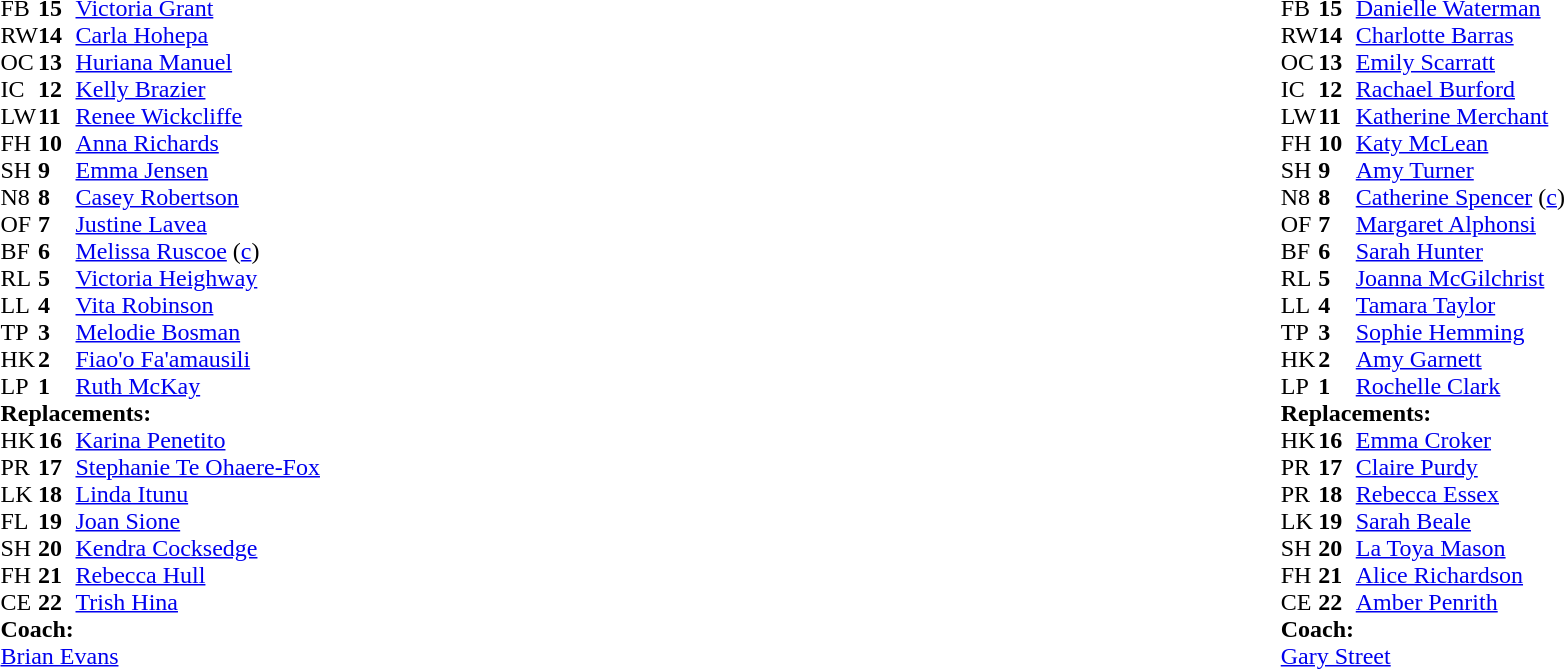<table style="width:100%">
<tr>
<td style="vertical-align:top; width:50%"><br><table cellpadding="0" cellspacing="0">
<tr>
<th width="25"></th>
<th width="25"></th>
</tr>
<tr>
<td>FB</td>
<td><strong>15</strong></td>
<td><a href='#'>Victoria Grant</a></td>
</tr>
<tr>
<td>RW</td>
<td><strong>14</strong></td>
<td><a href='#'>Carla Hohepa</a></td>
</tr>
<tr>
<td>OC</td>
<td><strong>13</strong></td>
<td><a href='#'>Huriana Manuel</a></td>
</tr>
<tr>
<td>IC</td>
<td><strong>12</strong></td>
<td><a href='#'>Kelly Brazier</a></td>
</tr>
<tr>
<td>LW</td>
<td><strong>11</strong></td>
<td><a href='#'>Renee Wickcliffe</a></td>
</tr>
<tr>
<td>FH</td>
<td><strong>10</strong></td>
<td><a href='#'>Anna Richards</a></td>
</tr>
<tr>
<td>SH</td>
<td><strong>9</strong></td>
<td><a href='#'>Emma Jensen</a></td>
</tr>
<tr>
<td>N8</td>
<td><strong>8</strong></td>
<td><a href='#'>Casey Robertson</a></td>
</tr>
<tr>
<td>OF</td>
<td><strong>7</strong></td>
<td><a href='#'>Justine Lavea</a></td>
</tr>
<tr>
<td>BF</td>
<td><strong>6</strong></td>
<td><a href='#'>Melissa Ruscoe</a> (<a href='#'>c</a>)</td>
</tr>
<tr>
<td>RL</td>
<td><strong>5</strong></td>
<td><a href='#'>Victoria Heighway</a></td>
</tr>
<tr>
<td>LL</td>
<td><strong>4</strong></td>
<td><a href='#'>Vita Robinson</a></td>
</tr>
<tr>
<td>TP</td>
<td><strong>3</strong></td>
<td><a href='#'>Melodie Bosman</a></td>
</tr>
<tr>
<td>HK</td>
<td><strong>2</strong></td>
<td><a href='#'>Fiao'o Fa'amausili</a></td>
</tr>
<tr>
<td>LP</td>
<td><strong>1</strong></td>
<td><a href='#'>Ruth McKay</a></td>
</tr>
<tr>
<td colspan="3"><strong>Replacements:</strong></td>
</tr>
<tr>
<td>HK</td>
<td><strong>16</strong></td>
<td><a href='#'>Karina Penetito</a></td>
</tr>
<tr>
<td>PR</td>
<td><strong>17</strong></td>
<td><a href='#'>Stephanie Te Ohaere-Fox</a></td>
</tr>
<tr>
<td>LK</td>
<td><strong>18</strong></td>
<td><a href='#'>Linda Itunu</a></td>
</tr>
<tr>
<td>FL</td>
<td><strong>19</strong></td>
<td><a href='#'>Joan Sione</a></td>
</tr>
<tr>
<td>SH</td>
<td><strong>20</strong></td>
<td><a href='#'>Kendra Cocksedge</a></td>
</tr>
<tr>
<td>FH</td>
<td><strong>21</strong></td>
<td><a href='#'>Rebecca Hull</a></td>
</tr>
<tr>
<td>CE</td>
<td><strong>22</strong></td>
<td><a href='#'>Trish Hina</a></td>
</tr>
<tr>
<td colspan="3"><strong>Coach:</strong></td>
</tr>
<tr>
<td colspan="3"> <a href='#'>Brian Evans</a></td>
</tr>
</table>
</td>
<td></td>
<td><br><table cellpadding="0" cellspacing="0" style="margin:auto">
<tr>
<th width="25"></th>
<th width="25"></th>
</tr>
<tr>
<td>FB</td>
<td><strong>15</strong></td>
<td><a href='#'>Danielle Waterman</a></td>
</tr>
<tr>
<td>RW</td>
<td><strong>14</strong></td>
<td><a href='#'>Charlotte Barras</a></td>
</tr>
<tr>
<td>OC</td>
<td><strong>13</strong></td>
<td><a href='#'>Emily Scarratt</a></td>
</tr>
<tr>
<td>IC</td>
<td><strong>12</strong></td>
<td><a href='#'>Rachael Burford</a></td>
</tr>
<tr>
<td>LW</td>
<td><strong>11</strong></td>
<td><a href='#'>Katherine Merchant</a></td>
</tr>
<tr>
<td>FH</td>
<td><strong>10</strong></td>
<td><a href='#'>Katy McLean</a></td>
</tr>
<tr>
<td>SH</td>
<td><strong>9</strong></td>
<td><a href='#'>Amy Turner</a></td>
</tr>
<tr>
<td>N8</td>
<td><strong>8</strong></td>
<td><a href='#'>Catherine Spencer</a> (<a href='#'>c</a>)</td>
</tr>
<tr>
<td>OF</td>
<td><strong>7</strong></td>
<td><a href='#'>Margaret Alphonsi</a></td>
</tr>
<tr>
<td>BF</td>
<td><strong>6</strong></td>
<td><a href='#'>Sarah Hunter</a></td>
</tr>
<tr>
<td>RL</td>
<td><strong>5</strong></td>
<td><a href='#'>Joanna McGilchrist</a></td>
</tr>
<tr>
<td>LL</td>
<td><strong>4</strong></td>
<td><a href='#'>Tamara Taylor</a></td>
</tr>
<tr>
<td>TP</td>
<td><strong>3</strong></td>
<td><a href='#'>Sophie Hemming</a></td>
</tr>
<tr>
<td>HK</td>
<td><strong>2</strong></td>
<td><a href='#'>Amy Garnett</a></td>
</tr>
<tr>
<td>LP</td>
<td><strong>1</strong></td>
<td><a href='#'>Rochelle Clark</a></td>
</tr>
<tr>
<td colspan="3"><strong>Replacements:</strong></td>
</tr>
<tr>
<td>HK</td>
<td><strong>16</strong></td>
<td><a href='#'>Emma Croker</a></td>
</tr>
<tr>
<td>PR</td>
<td><strong>17</strong></td>
<td><a href='#'>Claire Purdy</a></td>
</tr>
<tr>
<td>PR</td>
<td><strong>18</strong></td>
<td><a href='#'>Rebecca Essex</a></td>
</tr>
<tr>
<td>LK</td>
<td><strong>19</strong></td>
<td><a href='#'>Sarah Beale</a></td>
</tr>
<tr>
<td>SH</td>
<td><strong>20</strong></td>
<td><a href='#'>La Toya Mason</a></td>
</tr>
<tr>
<td>FH</td>
<td><strong>21</strong></td>
<td><a href='#'>Alice Richardson</a></td>
</tr>
<tr>
<td>CE</td>
<td><strong>22</strong></td>
<td><a href='#'>Amber Penrith</a></td>
</tr>
<tr>
<td colspan="3"><strong>Coach:</strong></td>
</tr>
<tr>
<td colspan="3"> <a href='#'>Gary Street</a></td>
</tr>
</table>
</td>
</tr>
</table>
